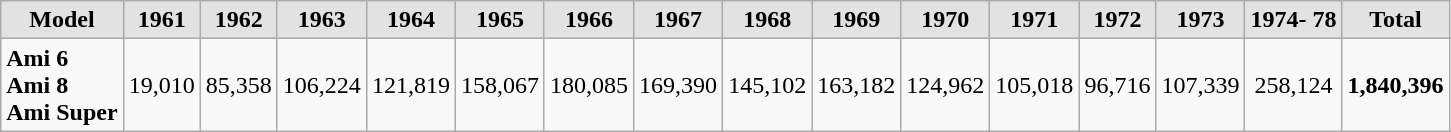<table class="wikitable" style=";">
<tr align="center">
<td style="background:#e2e2e2;"><strong>Model</strong></td>
<td style="background:#e2e2e2;"><strong>1961</strong></td>
<td style="background:#e2e2e2;"><strong>1962</strong></td>
<td style="background:#e2e2e2;"><strong>1963</strong></td>
<td style="background:#e2e2e2;"><strong>1964</strong></td>
<td style="background:#e2e2e2;"><strong>1965</strong></td>
<td style="background:#e2e2e2;"><strong>1966</strong></td>
<td style="background:#e2e2e2;"><strong>1967</strong></td>
<td style="background:#e2e2e2;"><strong>1968</strong></td>
<td style="background:#e2e2e2;"><strong>1969</strong></td>
<td style="background:#e2e2e2;"><strong>1970</strong></td>
<td style="background:#e2e2e2;"><strong>1971</strong></td>
<td style="background:#e2e2e2;"><strong>1972</strong></td>
<td style="background:#e2e2e2;"><strong>1973</strong></td>
<td style="background:#e2e2e2;"><strong>1974- 78</strong></td>
<td style="background:#e2e2e2;"><strong>Total</strong></td>
</tr>
<tr>
<td><strong>Ami 6<br>Ami 8<br>Ami Super</strong></td>
<td align="center">19,010</td>
<td align="center">85,358</td>
<td align="center">106,224</td>
<td align="center">121,819</td>
<td align="center">158,067</td>
<td align="center">180,085</td>
<td align="center">169,390</td>
<td align="center">145,102</td>
<td align="center">163,182</td>
<td align="center">124,962</td>
<td align="center">105,018</td>
<td align="center">96,716</td>
<td align="center">107,339</td>
<td align="center">258,124</td>
<td align="center"><strong>1,840,396</strong></td>
</tr>
</table>
